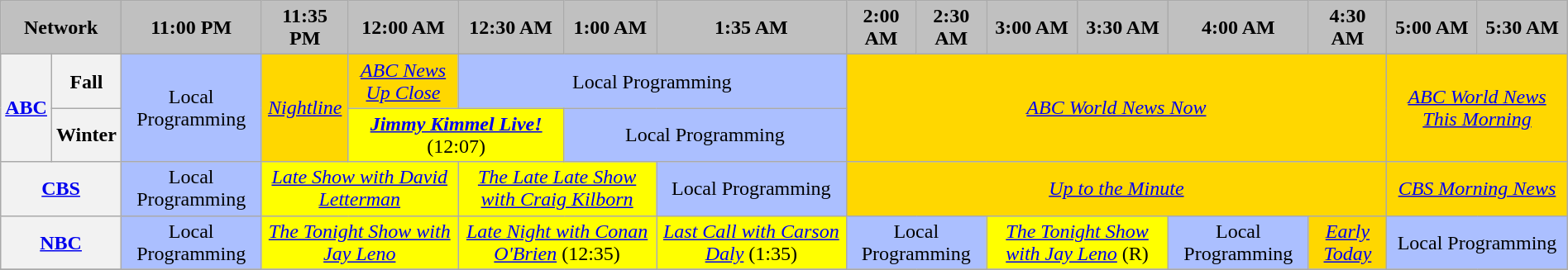<table class="wikitable" style="width:100%;margin-right:0;text-align:center">
<tr>
<th colspan="2" style="background-color:#C0C0C0;text-align:center">Network</th>
<th style="background-color:#C0C0C0;text-align:center">11:00 PM</th>
<th style="background-color:#C0C0C0;text-align:center">11:35 PM</th>
<th style="background-color:#C0C0C0;text-align:center">12:00 AM</th>
<th style="background-color:#C0C0C0;text-align:center">12:30 AM</th>
<th style="background-color:#C0C0C0;text-align:center">1:00 AM</th>
<th style="background-color:#C0C0C0;text-align:center">1:35 AM</th>
<th style="background-color:#C0C0C0;text-align:center">2:00 AM</th>
<th style="background-color:#C0C0C0;text-align:center">2:30 AM</th>
<th style="background-color:#C0C0C0;text-align:center">3:00 AM</th>
<th style="background-color:#C0C0C0;text-align:center">3:30 AM</th>
<th style="background-color:#C0C0C0;text-align:center">4:00 AM</th>
<th style="background-color:#C0C0C0;text-align:center">4:30 AM</th>
<th style="background-color:#C0C0C0;text-align:center">5:00 AM</th>
<th style="background-color:#C0C0C0;text-align:center">5:30 AM</th>
</tr>
<tr>
<th colspan="1" rowspan="2"><a href='#'>ABC</a></th>
<th>Fall</th>
<td colspan="1" rowspan="2" style="background:#abbfff">Local Programming</td>
<td colspan="1" rowspan="2" style="background:gold"><em><a href='#'>Nightline</a></em></td>
<td colspan="1" style="background:gold"><em><a href='#'>ABC News Up Close</a></em></td>
<td colspan="3" style="background:#abbfff">Local Programming</td>
<td colspan="6" rowspan="2" style="background:gold"><em><a href='#'>ABC World News Now</a></em></td>
<td colspan="2" rowspan="2" style="background:gold"><em><a href='#'>ABC World News This Morning</a></em></td>
</tr>
<tr>
<th>Winter</th>
<td colspan="2" style="background:yellow"><strong><em><a href='#'>Jimmy Kimmel Live!</a></em></strong> (12:07)</td>
<td colspan="2" style="background:#abbfff">Local Programming</td>
</tr>
<tr>
<th colspan="2"><a href='#'>CBS</a></th>
<td colspan="1" style="background:#abbfff">Local Programming</td>
<td colspan="2" style="background:yellow"><em><a href='#'>Late Show with David Letterman</a></em></td>
<td colspan="2" style="background:yellow"><em><a href='#'>The Late Late Show with Craig Kilborn</a></em></td>
<td colspan="1" style="background:#abbfff">Local Programming</td>
<td colspan="6" style="background:gold"><em><a href='#'>Up to the Minute</a></em></td>
<td colspan="2" style="background:gold"><em><a href='#'>CBS Morning News</a></em></td>
</tr>
<tr>
<th colspan="2"><a href='#'>NBC</a></th>
<td colspan="1" style="background:#abbfff">Local Programming</td>
<td colspan="2" style="background:yellow"><em><a href='#'>The Tonight Show with Jay Leno</a></em></td>
<td colspan="2" style="background:yellow"><em><a href='#'>Late Night with Conan O'Brien</a></em> (12:35)</td>
<td colspan="1" style="background:yellow"><em><a href='#'>Last Call with Carson Daly</a></em> (1:35)</td>
<td colspan="2" style="background:#abbfff">Local Programming</td>
<td colspan="2" style="background:yellow"><em><a href='#'>The Tonight Show with Jay Leno</a></em> (R)</td>
<td colspan="1" style="background:#abbfff">Local Programming</td>
<td colspan="1" style="background:gold"><em><a href='#'>Early Today</a></em></td>
<td colspan="2" style="background:#abbfff">Local Programming</td>
</tr>
<tr>
</tr>
</table>
